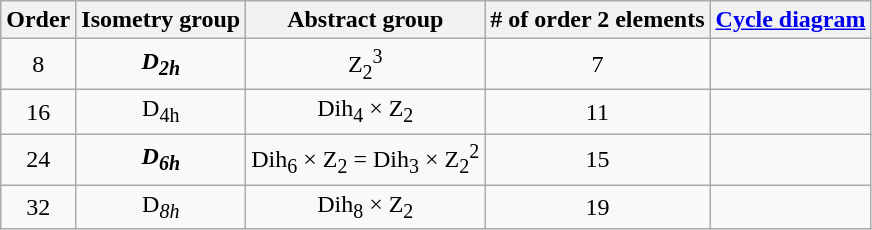<table class=wikitable>
<tr>
<th>Order</th>
<th>Isometry group</th>
<th>Abstract group</th>
<th># of order 2 elements</th>
<th><a href='#'>Cycle diagram</a></th>
</tr>
<tr align=center>
<td>8</td>
<td><strong><em>D<em><sub>2h</sub><strong></td>
<td>Z<sub>2</sub><sup>3</sup></td>
<td>7</td>
<td></td>
</tr>
<tr align=center>
<td>16</td>
<td></em></strong>D</em><sub>4h</sub></strong></td>
<td>Dih<sub>4</sub> × Z<sub>2</sub></td>
<td>11</td>
<td></td>
</tr>
<tr align=center>
<td>24</td>
<td><strong><em>D<em><sub>6h</sub><strong></td>
<td>Dih<sub>6</sub> × Z<sub>2</sub> =  Dih<sub>3</sub> × Z<sub>2</sub><sup>2</sup></td>
<td>15</td>
<td> </td>
</tr>
<tr align=center>
<td>32</td>
<td></em>D<em><sub>8h</sub></td>
<td>Dih<sub>8</sub> × Z<sub>2</sub></td>
<td>19</td>
<td> </td>
</tr>
</table>
